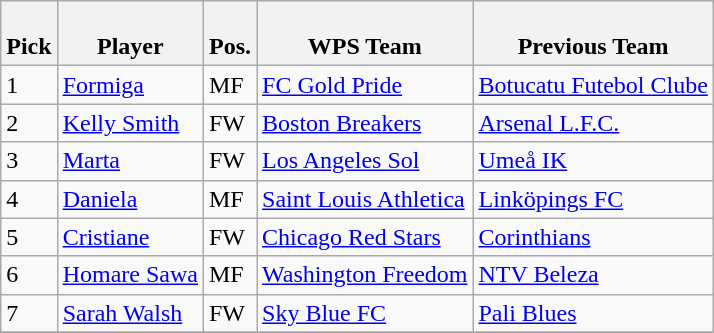<table class="wikitable">
<tr>
<th scope="col"><br>Pick</th>
<th scope="col"><br>Player</th>
<th scope="col"><br>Pos.</th>
<th scope="col"><br>WPS Team</th>
<th scope="col"><br>Previous Team</th>
</tr>
<tr>
<td>1</td>
<td> <a href='#'>Formiga</a></td>
<td>MF</td>
<td><a href='#'>FC Gold Pride</a></td>
<td><a href='#'>Botucatu Futebol Clube</a></td>
</tr>
<tr>
<td>2</td>
<td> <a href='#'>Kelly Smith</a></td>
<td>FW</td>
<td><a href='#'>Boston Breakers</a></td>
<td><a href='#'>Arsenal L.F.C.</a></td>
</tr>
<tr>
<td>3</td>
<td> <a href='#'>Marta</a></td>
<td>FW</td>
<td><a href='#'>Los Angeles Sol</a></td>
<td><a href='#'>Umeå IK</a></td>
</tr>
<tr>
<td>4</td>
<td> <a href='#'>Daniela</a></td>
<td>MF</td>
<td><a href='#'>Saint Louis Athletica</a></td>
<td><a href='#'>Linköpings FC</a></td>
</tr>
<tr>
<td>5</td>
<td> <a href='#'>Cristiane</a></td>
<td>FW</td>
<td><a href='#'>Chicago Red Stars</a></td>
<td><a href='#'>Corinthians</a></td>
</tr>
<tr>
<td>6</td>
<td> <a href='#'>Homare Sawa</a></td>
<td>MF</td>
<td><a href='#'>Washington Freedom</a></td>
<td><a href='#'>NTV Beleza</a></td>
</tr>
<tr>
<td>7</td>
<td> <a href='#'>Sarah Walsh</a></td>
<td>FW</td>
<td><a href='#'>Sky Blue FC</a></td>
<td><a href='#'>Pali Blues</a></td>
</tr>
<tr>
</tr>
</table>
